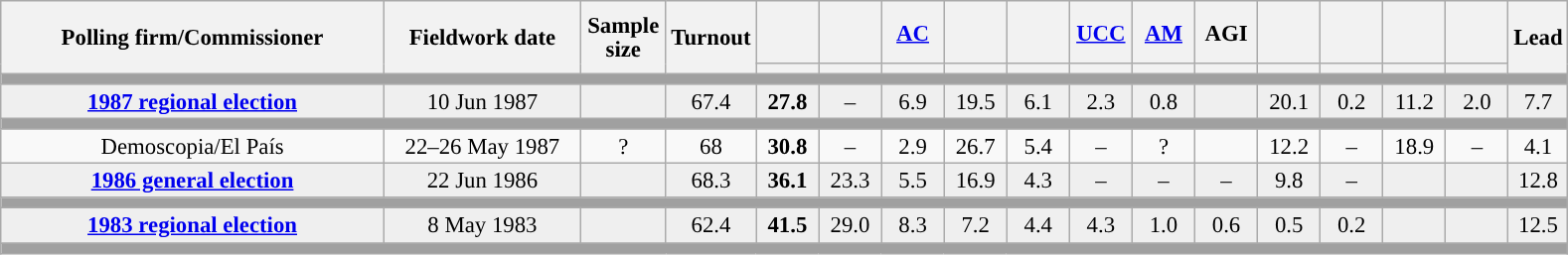<table class="wikitable collapsible collapsed" style="text-align:center; font-size:95%; line-height:16px;">
<tr style="height:42px;">
<th style="width:250px;" rowspan="2">Polling firm/Commissioner</th>
<th style="width:125px;" rowspan="2">Fieldwork date</th>
<th style="width:50px;" rowspan="2">Sample size</th>
<th style="width:45px;" rowspan="2">Turnout</th>
<th style="width:35px;"></th>
<th style="width:35px;"></th>
<th style="width:35px;"><a href='#'>AC</a></th>
<th style="width:35px;"></th>
<th style="width:35px;"></th>
<th style="width:35px;"><a href='#'>UCC</a></th>
<th style="width:35px;"><a href='#'>AM</a></th>
<th style="width:35px;">AGI</th>
<th style="width:35px;"></th>
<th style="width:35px;"></th>
<th style="width:35px;"></th>
<th style="width:35px;"></th>
<th style="width:30px;" rowspan="2">Lead</th>
</tr>
<tr>
<th style="color:inherit;background:"></th>
<th style="color:inherit;background:"></th>
<th style="color:inherit;background:"></th>
<th style="color:inherit;background:"></th>
<th style="color:inherit;background:"></th>
<th style="color:inherit;background:"></th>
<th style="color:inherit;background:"></th>
<th style="color:inherit;background:"></th>
<th style="color:inherit;background:"></th>
<th style="color:inherit;background:"></th>
<th style="color:inherit;background:"></th>
<th style="color:inherit;background:"></th>
</tr>
<tr>
<td colspan="17" style="background:#A0A0A0"></td>
</tr>
<tr style="background:#EFEFEF;">
<td><strong><a href='#'>1987 regional election</a></strong></td>
<td>10 Jun 1987</td>
<td></td>
<td>67.4</td>
<td><strong>27.8</strong><br></td>
<td>–</td>
<td>6.9<br></td>
<td>19.5<br></td>
<td>6.1<br></td>
<td>2.3<br></td>
<td>0.8<br></td>
<td></td>
<td>20.1<br></td>
<td>0.2<br></td>
<td>11.2<br></td>
<td>2.0<br></td>
<td style="background:">7.7</td>
</tr>
<tr>
<td colspan="17" style="background:#A0A0A0"></td>
</tr>
<tr>
<td>Demoscopia/El País</td>
<td>22–26 May 1987</td>
<td>?</td>
<td>68</td>
<td><strong>30.8</strong><br></td>
<td>–</td>
<td>2.9<br></td>
<td>26.7<br></td>
<td>5.4<br></td>
<td>–</td>
<td>?<br></td>
<td></td>
<td>12.2<br></td>
<td>–</td>
<td>18.9<br></td>
<td>–</td>
<td style="background:">4.1</td>
</tr>
<tr style="background:#EFEFEF;">
<td><strong><a href='#'>1986 general election</a></strong></td>
<td>22 Jun 1986</td>
<td></td>
<td>68.3</td>
<td><strong>36.1</strong></td>
<td>23.3</td>
<td>5.5</td>
<td>16.9</td>
<td>4.3</td>
<td>–</td>
<td>–</td>
<td>–</td>
<td>9.8</td>
<td>–</td>
<td></td>
<td></td>
<td style="background:">12.8</td>
</tr>
<tr>
<td colspan="17" style="background:#A0A0A0"></td>
</tr>
<tr style="background:#EFEFEF;">
<td><strong><a href='#'>1983 regional election</a></strong></td>
<td>8 May 1983</td>
<td></td>
<td>62.4</td>
<td><strong>41.5</strong><br></td>
<td>29.0<br></td>
<td>8.3<br></td>
<td>7.2<br></td>
<td>4.4<br></td>
<td>4.3<br></td>
<td>1.0<br></td>
<td>0.6<br></td>
<td>0.5<br></td>
<td>0.2<br></td>
<td></td>
<td></td>
<td style="background:">12.5</td>
</tr>
<tr>
<td colspan="17" style="background:#A0A0A0"></td>
</tr>
</table>
